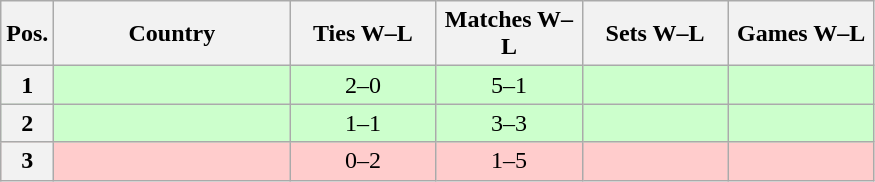<table class="wikitable nowrap" style=text-align:center>
<tr>
<th>Pos.</th>
<th width=150>Country</th>
<th width=90>Ties W–L</th>
<th width=90>Matches W–L</th>
<th width=90>Sets W–L</th>
<th width=90>Games W–L</th>
</tr>
<tr style="background:#ccffcc;">
<th>1</th>
<td align=left><strong></strong></td>
<td>2–0</td>
<td>5–1</td>
<td></td>
<td></td>
</tr>
<tr style="background:#ccffcc;">
<th>2</th>
<td align=left><strong></strong></td>
<td>1–1</td>
<td>3–3</td>
<td></td>
<td></td>
</tr>
<tr style="background:#FFCCCC;">
<th>3</th>
<td align=left><em></em></td>
<td>0–2</td>
<td>1–5</td>
<td></td>
<td></td>
</tr>
</table>
